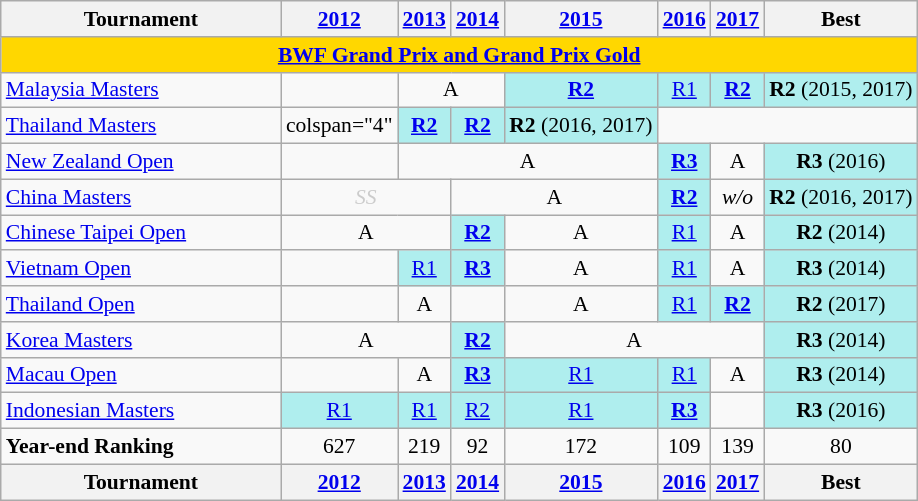<table style='font-size: 90%; text-align:center;' class='wikitable'>
<tr>
<th width=180>Tournament</th>
<th><a href='#'>2012</a></th>
<th><a href='#'>2013</a></th>
<th><a href='#'>2014</a></th>
<th><a href='#'>2015</a></th>
<th><a href='#'>2016</a></th>
<th><a href='#'>2017</a></th>
<th>Best</th>
</tr>
<tr bgcolor=FFD700>
<td colspan=20 align=center><strong><a href='#'>BWF Grand Prix and Grand Prix Gold</a></strong></td>
</tr>
<tr>
<td align=left> <a href='#'>Malaysia Masters</a></td>
<td></td>
<td colspan="2">A</td>
<td bgcolor=AFEEEE><a href='#'><strong>R2</strong></a></td>
<td bgcolor=AFEEEE><a href='#'>R1</a></td>
<td bgcolor=AFEEEE><a href='#'><strong>R2</strong></a></td>
<td bgcolor=AFEEEE><strong>R2</strong> (2015, 2017)</td>
</tr>
<tr>
<td align=left> <a href='#'>Thailand Masters</a></td>
<td>colspan="4" </td>
<td bgcolor=AFEEEE><a href='#'><strong>R2</strong></a></td>
<td bgcolor=AFEEEE><a href='#'><strong>R2</strong></a></td>
<td bgcolor=AFEEEE><strong>R2</strong> (2016, 2017)</td>
</tr>
<tr>
<td align=left> <a href='#'>New Zealand Open</a></td>
<td></td>
<td colspan="3">A</td>
<td bgcolor=AFEEEE><a href='#'><strong>R3</strong></a></td>
<td>A</td>
<td bgcolor=AFEEEE><strong>R3</strong> (2016)</td>
</tr>
<tr>
<td align=left> <a href='#'>China Masters</a></td>
<td colspan="2" style=color:#ccc><em>SS</em></td>
<td colspan="2">A</td>
<td bgcolor=AFEEEE><a href='#'><strong>R2</strong></a></td>
<td><em>w/o</em></td>
<td bgcolor=AFEEEE><strong>R2</strong> (2016, 2017)</td>
</tr>
<tr>
<td align=left> <a href='#'>Chinese Taipei Open</a></td>
<td colspan="2">A</td>
<td bgcolor=AFEEEE><a href='#'><strong>R2</strong></a></td>
<td>A</td>
<td bgcolor=AFEEEE><a href='#'>R1</a></td>
<td>A</td>
<td bgcolor=AFEEEE><strong>R2</strong> (2014)</td>
</tr>
<tr>
<td align=left> <a href='#'>Vietnam Open</a></td>
<td></td>
<td bgcolor=AFEEEE><a href='#'>R1</a></td>
<td bgcolor=AFEEEE><a href='#'><strong>R3</strong></a></td>
<td>A</td>
<td bgcolor=AFEEEE><a href='#'>R1</a></td>
<td>A</td>
<td bgcolor=AFEEEE><strong>R3</strong> (2014)</td>
</tr>
<tr>
<td align=left> <a href='#'>Thailand Open</a></td>
<td></td>
<td>A</td>
<td></td>
<td>A</td>
<td bgcolor=AFEEEE><a href='#'>R1</a></td>
<td bgcolor=AFEEEE><a href='#'><strong>R2</strong></a></td>
<td bgcolor=AFEEEE><strong>R2</strong> (2017)</td>
</tr>
<tr>
<td align=left> <a href='#'>Korea Masters</a></td>
<td colspan="2">A</td>
<td bgcolor=AFEEEE><a href='#'><strong>R2</strong></a></td>
<td colspan="3">A</td>
<td bgcolor=AFEEEE><strong>R3</strong> (2014)</td>
</tr>
<tr>
<td align=left> <a href='#'>Macau Open</a></td>
<td></td>
<td>A</td>
<td bgcolor=AFEEEE><a href='#'><strong>R3</strong></a></td>
<td bgcolor=AFEEEE><a href='#'>R1</a></td>
<td bgcolor=AFEEEE><a href='#'>R1</a></td>
<td>A</td>
<td bgcolor=AFEEEE><strong>R3</strong> (2014)</td>
</tr>
<tr>
<td align=left> <a href='#'>Indonesian Masters</a></td>
<td bgcolor=AFEEEE><a href='#'>R1</a></td>
<td bgcolor=AFEEEE><a href='#'>R1</a></td>
<td bgcolor=AFEEEE><a href='#'>R2</a></td>
<td bgcolor=AFEEEE><a href='#'>R1</a></td>
<td bgcolor=AFEEEE><a href='#'><strong>R3</strong></a></td>
<td></td>
<td bgcolor=AFEEEE><strong>R3</strong> (2016)</td>
</tr>
<tr>
<td align=left><strong>Year-end Ranking</strong></td>
<td align=center>627</td>
<td align=center>219</td>
<td align=center>92</td>
<td align=center>172</td>
<td align=center>109</td>
<td align=center>139</td>
<td align=center>80</td>
</tr>
<tr>
<th width=180>Tournament</th>
<th><a href='#'>2012</a></th>
<th><a href='#'>2013</a></th>
<th><a href='#'>2014</a></th>
<th><a href='#'>2015</a></th>
<th><a href='#'>2016</a></th>
<th><a href='#'>2017</a></th>
<th>Best</th>
</tr>
</table>
